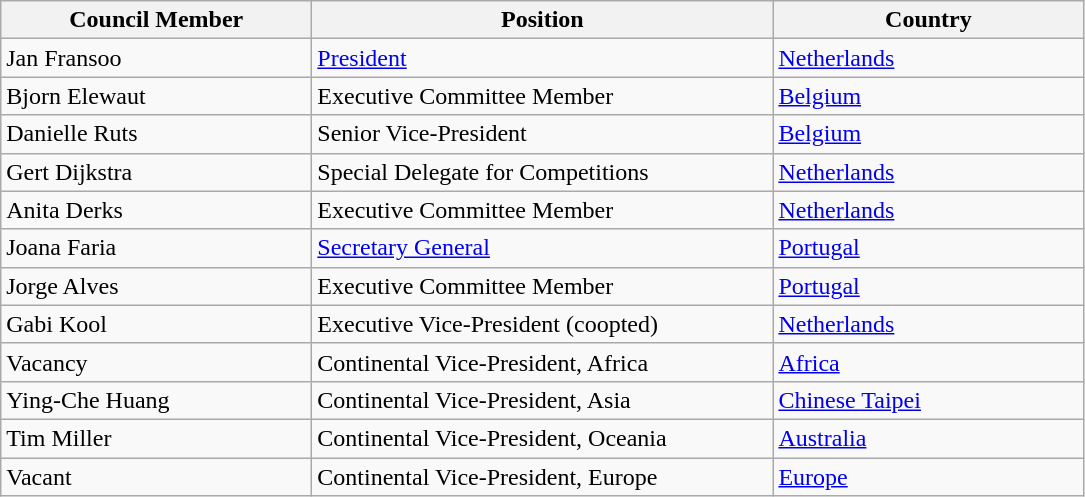<table class="wikitable sortable">
<tr>
<th width=200>Council Member</th>
<th width=300>Position</th>
<th width=200>Country</th>
</tr>
<tr>
<td>Jan Fransoo</td>
<td><a href='#'>President</a></td>
<td> <a href='#'>Netherlands</a></td>
</tr>
<tr>
<td>Bjorn Elewaut</td>
<td>Executive Committee Member</td>
<td> <a href='#'>Belgium</a></td>
</tr>
<tr>
<td>Danielle Ruts</td>
<td>Senior Vice-President</td>
<td> <a href='#'>Belgium</a></td>
</tr>
<tr>
<td>Gert Dijkstra</td>
<td>Special Delegate for Competitions</td>
<td> <a href='#'>Netherlands</a></td>
</tr>
<tr>
<td>Anita Derks</td>
<td>Executive Committee Member</td>
<td> <a href='#'>Netherlands</a></td>
</tr>
<tr>
<td>Joana Faria</td>
<td><a href='#'>Secretary General</a></td>
<td> <a href='#'>Portugal</a></td>
</tr>
<tr>
<td>Jorge Alves</td>
<td>Executive Committee Member</td>
<td> <a href='#'>Portugal</a></td>
</tr>
<tr>
<td>Gabi Kool</td>
<td>Executive Vice-President (coopted)</td>
<td> <a href='#'>Netherlands</a></td>
</tr>
<tr>
<td>Vacancy</td>
<td>Continental Vice-President, Africa</td>
<td> <a href='#'>Africa</a></td>
</tr>
<tr>
<td>Ying-Che Huang</td>
<td>Continental Vice-President, Asia</td>
<td> <a href='#'>Chinese Taipei</a></td>
</tr>
<tr>
<td>Tim Miller</td>
<td>Continental Vice-President, Oceania</td>
<td> <a href='#'>Australia</a></td>
</tr>
<tr>
<td>Vacant</td>
<td>Continental Vice-President, Europe</td>
<td> <a href='#'>Europe</a></td>
</tr>
</table>
